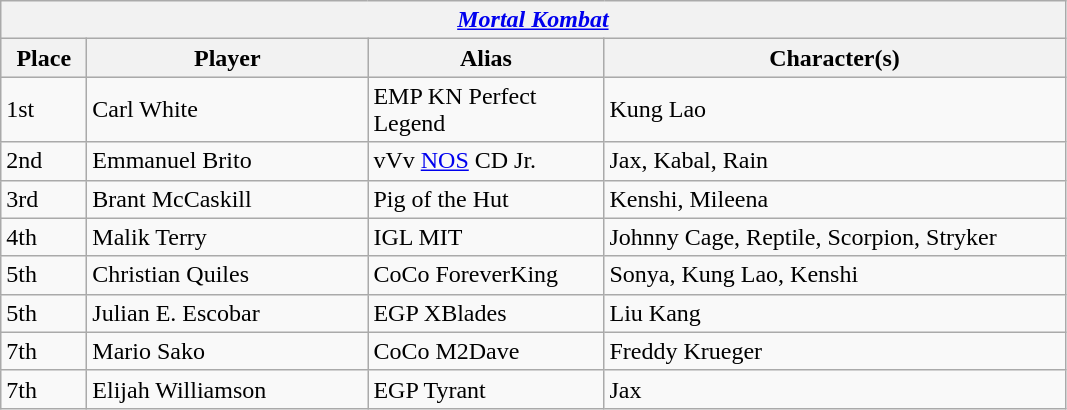<table class="wikitable">
<tr>
<th colspan="4" style="text-align:center;"><strong><em><a href='#'>Mortal Kombat</a></em></strong></th>
</tr>
<tr style="background:#ddd;">
<th style="width:50px;">Place</th>
<th style="width:180px;">Player</th>
<th style="width:150px;">Alias</th>
<th style="width:300px;">Character(s)</th>
</tr>
<tr>
<td>1st</td>
<td> Carl White</td>
<td>EMP KN Perfect Legend</td>
<td>Kung Lao</td>
</tr>
<tr>
<td>2nd</td>
<td> Emmanuel Brito</td>
<td>vVv <a href='#'>NOS</a> CD Jr.</td>
<td>Jax, Kabal, Rain</td>
</tr>
<tr>
<td>3rd</td>
<td> Brant McCaskill</td>
<td>Pig of the Hut</td>
<td>Kenshi, Mileena</td>
</tr>
<tr>
<td>4th</td>
<td> Malik Terry</td>
<td>IGL MIT</td>
<td>Johnny Cage, Reptile, Scorpion, Stryker</td>
</tr>
<tr>
<td>5th</td>
<td> Christian Quiles</td>
<td>CoCo ForeverKing</td>
<td>Sonya, Kung Lao, Kenshi</td>
</tr>
<tr>
<td>5th</td>
<td> Julian E. Escobar</td>
<td>EGP XBlades</td>
<td>Liu Kang</td>
</tr>
<tr>
<td>7th</td>
<td> Mario Sako</td>
<td>CoCo M2Dave</td>
<td>Freddy Krueger</td>
</tr>
<tr>
<td>7th</td>
<td> Elijah Williamson</td>
<td>EGP Tyrant</td>
<td>Jax</td>
</tr>
</table>
